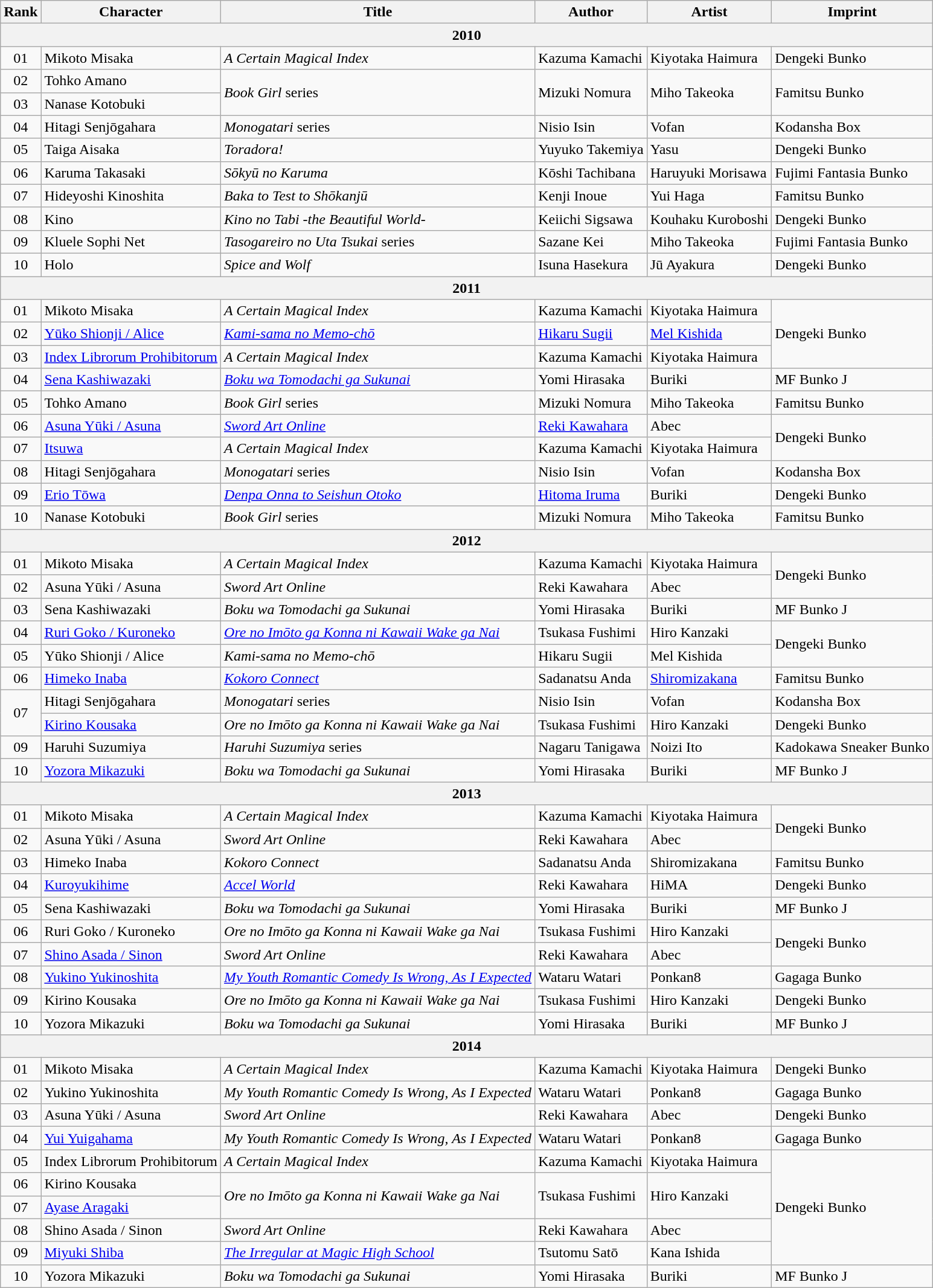<table class="wikitable">
<tr>
<th>Rank</th>
<th>Character</th>
<th>Title</th>
<th>Author</th>
<th>Artist</th>
<th>Imprint</th>
</tr>
<tr>
<th colspan="6">2010</th>
</tr>
<tr>
<td align="center">01</td>
<td>Mikoto Misaka</td>
<td><em>A Certain Magical Index</em></td>
<td>Kazuma Kamachi</td>
<td>Kiyotaka Haimura</td>
<td>Dengeki Bunko</td>
</tr>
<tr>
<td align="center">02</td>
<td>Tohko Amano</td>
<td rowspan="2"><em>Book Girl</em> series</td>
<td rowspan="2">Mizuki Nomura</td>
<td rowspan="2">Miho Takeoka</td>
<td rowspan="2">Famitsu Bunko</td>
</tr>
<tr>
<td align="center">03</td>
<td>Nanase Kotobuki</td>
</tr>
<tr>
<td align="center">04</td>
<td>Hitagi Senjōgahara</td>
<td><em>Monogatari</em> series</td>
<td>Nisio Isin</td>
<td>Vofan</td>
<td>Kodansha Box</td>
</tr>
<tr>
<td align="center">05</td>
<td>Taiga Aisaka</td>
<td><em>Toradora!</em></td>
<td>Yuyuko Takemiya</td>
<td>Yasu</td>
<td>Dengeki Bunko</td>
</tr>
<tr>
<td align="center">06</td>
<td>Karuma Takasaki</td>
<td><em>Sōkyū no Karuma</em></td>
<td>Kōshi Tachibana</td>
<td>Haruyuki Morisawa</td>
<td>Fujimi Fantasia Bunko</td>
</tr>
<tr>
<td align="center">07</td>
<td>Hideyoshi Kinoshita</td>
<td><em>Baka to Test to Shōkanjū</em></td>
<td>Kenji Inoue</td>
<td>Yui Haga</td>
<td>Famitsu Bunko</td>
</tr>
<tr>
<td align="center">08</td>
<td>Kino</td>
<td><em>Kino no Tabi -the Beautiful World-</em></td>
<td>Keiichi Sigsawa</td>
<td>Kouhaku Kuroboshi</td>
<td>Dengeki Bunko</td>
</tr>
<tr>
<td align="center">09</td>
<td>Kluele Sophi Net</td>
<td><em>Tasogareiro no Uta Tsukai</em> series</td>
<td>Sazane Kei</td>
<td>Miho Takeoka</td>
<td>Fujimi Fantasia Bunko</td>
</tr>
<tr>
<td align="center">10</td>
<td>Holo</td>
<td><em>Spice and Wolf</em></td>
<td>Isuna Hasekura</td>
<td>Jū Ayakura</td>
<td>Dengeki Bunko</td>
</tr>
<tr>
<th colspan="6">2011</th>
</tr>
<tr>
<td align="center">01</td>
<td>Mikoto Misaka</td>
<td><em>A Certain Magical Index</em></td>
<td>Kazuma Kamachi</td>
<td>Kiyotaka Haimura</td>
<td rowspan="3">Dengeki Bunko</td>
</tr>
<tr>
<td align="center">02</td>
<td><a href='#'>Yūko Shionji / Alice</a></td>
<td><em><a href='#'>Kami-sama no Memo-chō</a></em></td>
<td><a href='#'>Hikaru Sugii</a></td>
<td><a href='#'>Mel Kishida</a></td>
</tr>
<tr>
<td align="center">03</td>
<td><a href='#'>Index Librorum Prohibitorum</a></td>
<td><em>A Certain Magical Index</em></td>
<td>Kazuma Kamachi</td>
<td>Kiyotaka Haimura</td>
</tr>
<tr>
<td align="center">04</td>
<td><a href='#'>Sena Kashiwazaki</a></td>
<td><em><a href='#'>Boku wa Tomodachi ga Sukunai</a></em></td>
<td>Yomi Hirasaka</td>
<td>Buriki</td>
<td>MF Bunko J</td>
</tr>
<tr>
<td align="center">05</td>
<td>Tohko Amano</td>
<td><em>Book Girl</em> series</td>
<td>Mizuki Nomura</td>
<td>Miho Takeoka</td>
<td>Famitsu Bunko</td>
</tr>
<tr>
<td align="center">06</td>
<td><a href='#'>Asuna Yūki / Asuna</a></td>
<td><em><a href='#'>Sword Art Online</a></em></td>
<td><a href='#'>Reki Kawahara</a></td>
<td>Abec</td>
<td rowspan="2">Dengeki Bunko</td>
</tr>
<tr>
<td align="center">07</td>
<td><a href='#'>Itsuwa</a></td>
<td><em>A Certain Magical Index</em></td>
<td>Kazuma Kamachi</td>
<td>Kiyotaka Haimura</td>
</tr>
<tr>
<td align="center">08</td>
<td>Hitagi Senjōgahara</td>
<td><em>Monogatari</em> series</td>
<td>Nisio Isin</td>
<td>Vofan</td>
<td>Kodansha Box</td>
</tr>
<tr>
<td align="center">09</td>
<td><a href='#'>Erio Tōwa</a></td>
<td><em><a href='#'>Denpa Onna to Seishun Otoko</a></em></td>
<td><a href='#'>Hitoma Iruma</a></td>
<td>Buriki</td>
<td>Dengeki Bunko</td>
</tr>
<tr>
<td align="center">10</td>
<td>Nanase Kotobuki</td>
<td><em>Book Girl</em> series</td>
<td>Mizuki Nomura</td>
<td>Miho Takeoka</td>
<td>Famitsu Bunko</td>
</tr>
<tr>
<th colspan="6">2012</th>
</tr>
<tr>
<td align="center">01</td>
<td>Mikoto Misaka</td>
<td><em>A Certain Magical Index</em></td>
<td>Kazuma Kamachi</td>
<td>Kiyotaka Haimura</td>
<td rowspan="2">Dengeki Bunko</td>
</tr>
<tr>
<td align="center">02</td>
<td>Asuna Yūki / Asuna</td>
<td><em>Sword Art Online</em></td>
<td>Reki Kawahara</td>
<td>Abec</td>
</tr>
<tr>
<td align="center">03</td>
<td>Sena Kashiwazaki</td>
<td><em>Boku wa Tomodachi ga Sukunai</em></td>
<td>Yomi Hirasaka</td>
<td>Buriki</td>
<td>MF Bunko J</td>
</tr>
<tr>
<td align="center">04</td>
<td><a href='#'>Ruri Goko / Kuroneko</a></td>
<td><em><a href='#'>Ore no Imōto ga Konna ni Kawaii Wake ga Nai</a></em></td>
<td>Tsukasa Fushimi</td>
<td>Hiro Kanzaki</td>
<td rowspan="2">Dengeki Bunko</td>
</tr>
<tr>
<td align="center">05</td>
<td>Yūko Shionji / Alice</td>
<td><em>Kami-sama no Memo-chō</em></td>
<td>Hikaru Sugii</td>
<td>Mel Kishida</td>
</tr>
<tr>
<td align="center">06</td>
<td><a href='#'>Himeko Inaba</a></td>
<td><em><a href='#'>Kokoro Connect</a></em></td>
<td>Sadanatsu Anda</td>
<td><a href='#'>Shiromizakana</a></td>
<td>Famitsu Bunko</td>
</tr>
<tr>
<td rowspan="2" align="center">07</td>
<td>Hitagi Senjōgahara</td>
<td><em>Monogatari</em> series</td>
<td>Nisio Isin</td>
<td>Vofan</td>
<td>Kodansha Box</td>
</tr>
<tr>
<td><a href='#'>Kirino Kousaka</a></td>
<td><em>Ore no Imōto ga Konna ni Kawaii Wake ga Nai</em></td>
<td>Tsukasa Fushimi</td>
<td>Hiro Kanzaki</td>
<td>Dengeki Bunko</td>
</tr>
<tr>
<td align="center">09</td>
<td>Haruhi Suzumiya</td>
<td><em>Haruhi Suzumiya</em> series</td>
<td>Nagaru Tanigawa</td>
<td>Noizi Ito</td>
<td>Kadokawa Sneaker Bunko</td>
</tr>
<tr>
<td align="center">10</td>
<td><a href='#'>Yozora Mikazuki</a></td>
<td><em>Boku wa Tomodachi ga Sukunai</em></td>
<td>Yomi Hirasaka</td>
<td>Buriki</td>
<td>MF Bunko J</td>
</tr>
<tr>
<th colspan="6">2013</th>
</tr>
<tr>
<td align="center">01</td>
<td>Mikoto Misaka</td>
<td><em>A Certain Magical Index</em></td>
<td>Kazuma Kamachi</td>
<td>Kiyotaka Haimura</td>
<td rowspan="2">Dengeki Bunko</td>
</tr>
<tr>
<td align="center">02</td>
<td>Asuna Yūki / Asuna</td>
<td><em>Sword Art Online</em></td>
<td>Reki Kawahara</td>
<td>Abec</td>
</tr>
<tr>
<td align="center">03</td>
<td>Himeko Inaba</td>
<td><em>Kokoro Connect</em></td>
<td>Sadanatsu Anda</td>
<td>Shiromizakana</td>
<td>Famitsu Bunko</td>
</tr>
<tr>
<td align="center">04</td>
<td><a href='#'>Kuroyukihime</a></td>
<td><em><a href='#'>Accel World</a></em></td>
<td>Reki Kawahara</td>
<td>HiMA</td>
<td>Dengeki Bunko</td>
</tr>
<tr>
<td align="center">05</td>
<td>Sena Kashiwazaki</td>
<td><em>Boku wa Tomodachi ga Sukunai</em></td>
<td>Yomi Hirasaka</td>
<td>Buriki</td>
<td>MF Bunko J</td>
</tr>
<tr>
<td align="center">06</td>
<td>Ruri Goko / Kuroneko</td>
<td><em>Ore no Imōto ga Konna ni Kawaii Wake ga Nai</em></td>
<td>Tsukasa Fushimi</td>
<td>Hiro Kanzaki</td>
<td rowspan="2">Dengeki Bunko</td>
</tr>
<tr>
<td align="center">07</td>
<td><a href='#'>Shino Asada / Sinon</a></td>
<td><em>Sword Art Online</em></td>
<td>Reki Kawahara</td>
<td>Abec</td>
</tr>
<tr>
<td align="center">08</td>
<td><a href='#'>Yukino Yukinoshita</a></td>
<td><em><a href='#'>My Youth Romantic Comedy Is Wrong, As I Expected</a></em></td>
<td>Wataru Watari</td>
<td>Ponkan8</td>
<td>Gagaga Bunko</td>
</tr>
<tr>
<td align="center">09</td>
<td>Kirino Kousaka</td>
<td><em>Ore no Imōto ga Konna ni Kawaii Wake ga Nai</em></td>
<td>Tsukasa Fushimi</td>
<td>Hiro Kanzaki</td>
<td>Dengeki Bunko</td>
</tr>
<tr>
<td align="center">10</td>
<td>Yozora Mikazuki</td>
<td><em>Boku wa Tomodachi ga Sukunai</em></td>
<td>Yomi Hirasaka</td>
<td>Buriki</td>
<td>MF Bunko J</td>
</tr>
<tr>
<th colspan="6">2014</th>
</tr>
<tr>
<td align="center">01</td>
<td>Mikoto Misaka</td>
<td><em>A Certain Magical Index</em></td>
<td>Kazuma Kamachi</td>
<td>Kiyotaka Haimura</td>
<td>Dengeki Bunko</td>
</tr>
<tr>
<td align="center">02</td>
<td>Yukino Yukinoshita</td>
<td><em>My Youth Romantic Comedy Is Wrong, As I Expected</em></td>
<td>Wataru Watari</td>
<td>Ponkan8</td>
<td>Gagaga Bunko</td>
</tr>
<tr>
<td align="center">03</td>
<td>Asuna Yūki / Asuna</td>
<td><em>Sword Art Online</em></td>
<td>Reki Kawahara</td>
<td>Abec</td>
<td>Dengeki Bunko</td>
</tr>
<tr>
<td align="center">04</td>
<td><a href='#'>Yui Yuigahama</a></td>
<td><em>My Youth Romantic Comedy Is Wrong, As I Expected</em></td>
<td>Wataru Watari</td>
<td>Ponkan8</td>
<td>Gagaga Bunko</td>
</tr>
<tr>
<td align="center">05</td>
<td>Index Librorum Prohibitorum</td>
<td><em>A Certain Magical Index</em></td>
<td>Kazuma Kamachi</td>
<td>Kiyotaka Haimura</td>
<td rowspan="5">Dengeki Bunko</td>
</tr>
<tr>
<td align="center">06</td>
<td>Kirino Kousaka</td>
<td rowspan="2"><em>Ore no Imōto ga Konna ni Kawaii Wake ga Nai</em></td>
<td rowspan="2">Tsukasa Fushimi</td>
<td rowspan="2">Hiro Kanzaki</td>
</tr>
<tr>
<td align="center">07</td>
<td><a href='#'>Ayase Aragaki</a></td>
</tr>
<tr>
<td align="center">08</td>
<td>Shino Asada / Sinon</td>
<td><em>Sword Art Online</em></td>
<td>Reki Kawahara</td>
<td>Abec</td>
</tr>
<tr>
<td align="center">09</td>
<td><a href='#'>Miyuki Shiba</a></td>
<td><em><a href='#'>The Irregular at Magic High School</a></em></td>
<td>Tsutomu Satō</td>
<td>Kana Ishida</td>
</tr>
<tr>
<td align="center">10</td>
<td>Yozora Mikazuki</td>
<td><em>Boku wa Tomodachi ga Sukunai</em></td>
<td>Yomi Hirasaka</td>
<td>Buriki</td>
<td>MF Bunko J</td>
</tr>
</table>
